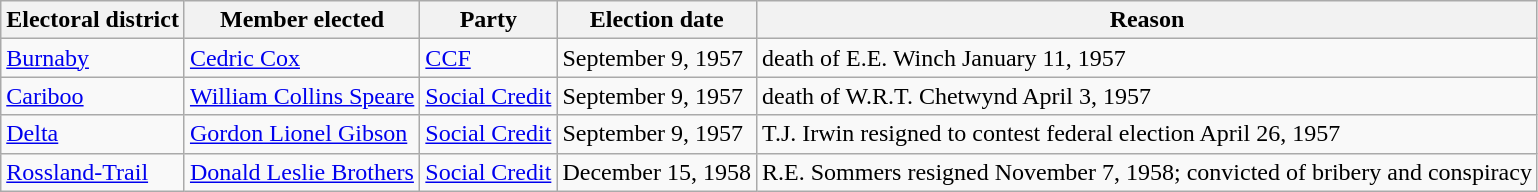<table class="wikitable sortable">
<tr>
<th>Electoral district</th>
<th>Member elected</th>
<th>Party</th>
<th>Election date</th>
<th>Reason</th>
</tr>
<tr>
<td><a href='#'>Burnaby</a></td>
<td><a href='#'>Cedric Cox</a></td>
<td><a href='#'>CCF</a></td>
<td>September 9, 1957</td>
<td>death of E.E. Winch January 11, 1957</td>
</tr>
<tr>
<td><a href='#'>Cariboo</a></td>
<td><a href='#'>William Collins Speare</a></td>
<td><a href='#'>Social Credit</a></td>
<td>September 9, 1957</td>
<td>death of W.R.T. Chetwynd April 3, 1957</td>
</tr>
<tr>
<td><a href='#'>Delta</a></td>
<td><a href='#'>Gordon Lionel Gibson</a></td>
<td><a href='#'>Social Credit</a></td>
<td>September 9, 1957</td>
<td>T.J. Irwin resigned to contest federal election April 26, 1957</td>
</tr>
<tr>
<td><a href='#'>Rossland-Trail</a></td>
<td><a href='#'>Donald Leslie Brothers</a></td>
<td><a href='#'>Social Credit</a></td>
<td>December 15, 1958</td>
<td>R.E. Sommers resigned November 7, 1958; convicted of bribery and conspiracy</td>
</tr>
</table>
